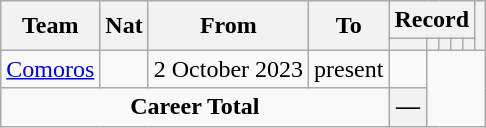<table class="wikitable" style="text-align: center">
<tr>
<th rowspan="2">Team</th>
<th rowspan="2">Nat</th>
<th rowspan="2">From</th>
<th rowspan="2">To</th>
<th colspan="5">Record</th>
<th rowspan=2></th>
</tr>
<tr>
<th></th>
<th></th>
<th></th>
<th></th>
<th></th>
</tr>
<tr>
<td align="left"><a href='#'>Comoros</a></td>
<td align="center"></td>
<td align="center">2 October 2023</td>
<td align="center">present<br></td>
<td></td>
</tr>
<tr>
<td colspan=4><strong>Career Total</strong><br></td>
<th>—</th>
</tr>
</table>
